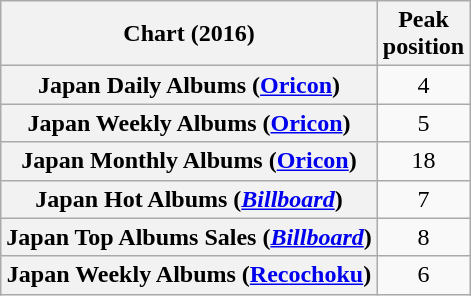<table class="wikitable sortable plainrowheaders" style="text-align:center;">
<tr>
<th scope="col">Chart (2016)</th>
<th scope="col">Peak<br>position</th>
</tr>
<tr>
<th scope="row">Japan Daily Albums (<a href='#'>Oricon</a>)</th>
<td style="text-align:center;">4</td>
</tr>
<tr>
<th scope="row">Japan Weekly Albums (<a href='#'>Oricon</a>)</th>
<td style="text-align:center;">5</td>
</tr>
<tr>
<th scope="row">Japan Monthly Albums (<a href='#'>Oricon</a>)</th>
<td style="text-align:center;">18</td>
</tr>
<tr>
<th scope="row">Japan Hot Albums (<em><a href='#'>Billboard</a></em>)</th>
<td style="text-align:center;">7</td>
</tr>
<tr>
<th scope="row">Japan Top Albums Sales (<em><a href='#'>Billboard</a></em>)</th>
<td style="text-align:center;">8</td>
</tr>
<tr>
<th scope="row">Japan Weekly Albums (<a href='#'>Recochoku</a>)</th>
<td style="text-align:center;">6</td>
</tr>
</table>
